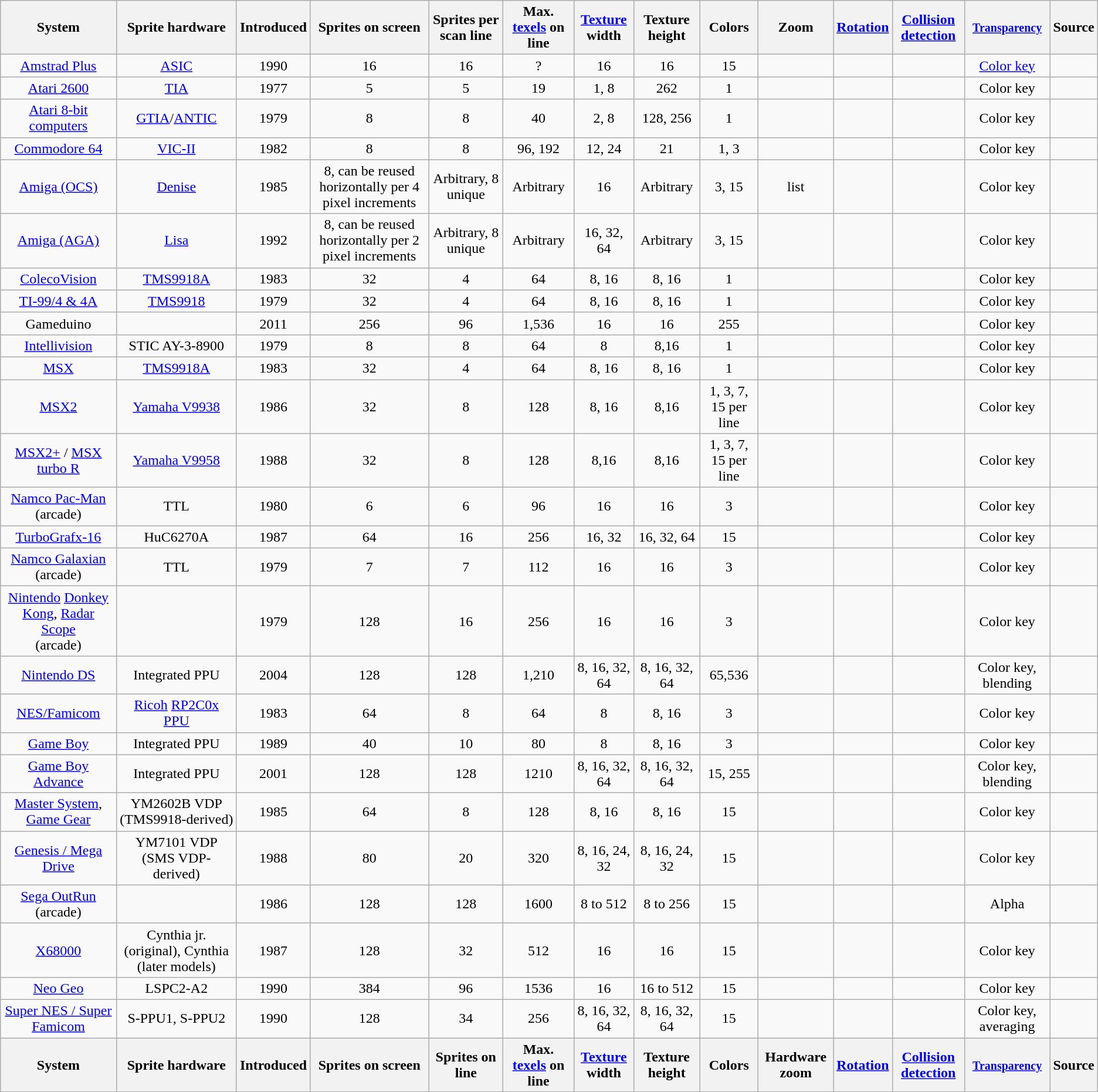<table class="wikitable sortable" style="text-align: center;">
<tr>
<th>System</th>
<th>Sprite hardware</th>
<th>Introduced</th>
<th>Sprites on screen</th>
<th>Sprites per scan line</th>
<th>Max. <a href='#'>texels</a> on line</th>
<th><a href='#'>Texture</a> width</th>
<th>Texture height</th>
<th>Colors</th>
<th>Zoom</th>
<th><a href='#'>Rotation</a></th>
<th><a href='#'>Collision detection</a></th>
<th><small><a href='#'>Transparency</a></small></th>
<th>Source</th>
</tr>
<tr>
<td><a href='#'>Amstrad Plus</a></td>
<td><a href='#'>ASIC</a></td>
<td>1990</td>
<td>16</td>
<td>16</td>
<td>?</td>
<td>16</td>
<td>16</td>
<td>15</td>
<td></td>
<td></td>
<td></td>
<td><a href='#'>Color key</a></td>
<td></td>
</tr>
<tr>
<td><a href='#'>Atari 2600</a></td>
<td><a href='#'>TIA</a></td>
<td>1977</td>
<td>5</td>
<td>5</td>
<td>19</td>
<td>1, 8</td>
<td>262</td>
<td>1</td>
<td></td>
<td></td>
<td></td>
<td>Color key</td>
<td></td>
</tr>
<tr>
<td><a href='#'>Atari 8-bit computers</a></td>
<td><a href='#'>GTIA</a>/<a href='#'>ANTIC</a></td>
<td>1979</td>
<td>8</td>
<td>8</td>
<td>40</td>
<td>2, 8</td>
<td>128, 256</td>
<td>1</td>
<td></td>
<td></td>
<td></td>
<td>Color key</td>
<td></td>
</tr>
<tr>
<td><a href='#'>Commodore 64</a></td>
<td><a href='#'>VIC-II</a></td>
<td>1982</td>
<td>8</td>
<td>8</td>
<td>96, 192</td>
<td>12, 24</td>
<td>21</td>
<td>1, 3</td>
<td></td>
<td></td>
<td></td>
<td>Color key</td>
<td></td>
</tr>
<tr>
<td><a href='#'>Amiga (OCS)</a></td>
<td><a href='#'>Denise</a></td>
<td>1985</td>
<td>8, can be reused  horizontally per 4 pixel increments</td>
<td>Arbitrary, 8 unique</td>
<td>Arbitrary</td>
<td>16</td>
<td>Arbitrary</td>
<td>3, 15</td>
<td> list</td>
<td></td>
<td></td>
<td>Color key</td>
<td></td>
</tr>
<tr>
<td><a href='#'>Amiga (AGA)</a></td>
<td><a href='#'>Lisa</a></td>
<td>1992</td>
<td>8, can be reused  horizontally per 2 pixel increments</td>
<td>Arbitrary, 8 unique</td>
<td>Arbitrary</td>
<td>16, 32, 64</td>
<td>Arbitrary</td>
<td>3, 15</td>
<td></td>
<td></td>
<td></td>
<td>Color key</td>
<td></td>
</tr>
<tr>
<td><a href='#'>ColecoVision</a></td>
<td><a href='#'>TMS9918A</a></td>
<td>1983</td>
<td>32</td>
<td>4</td>
<td>64</td>
<td>8, 16</td>
<td>8, 16</td>
<td>1</td>
<td></td>
<td></td>
<td></td>
<td>Color key</td>
<td></td>
</tr>
<tr>
<td><a href='#'>TI-99/4 & 4A</a></td>
<td><a href='#'>TMS9918</a></td>
<td>1979</td>
<td>32</td>
<td>4</td>
<td>64</td>
<td>8, 16</td>
<td>8, 16</td>
<td>1</td>
<td></td>
<td></td>
<td></td>
<td>Color key</td>
<td></td>
</tr>
<tr>
<td>Gameduino</td>
<td></td>
<td>2011</td>
<td>256</td>
<td>96</td>
<td>1,536</td>
<td>16</td>
<td>16</td>
<td>255</td>
<td></td>
<td></td>
<td></td>
<td>Color key</td>
<td></td>
</tr>
<tr>
<td><a href='#'>Intellivision</a></td>
<td>STIC AY-3-8900</td>
<td>1979</td>
<td>8</td>
<td>8</td>
<td>64</td>
<td>8</td>
<td>8,16</td>
<td>1</td>
<td></td>
<td></td>
<td></td>
<td>Color key</td>
<td></td>
</tr>
<tr>
<td><a href='#'>MSX</a></td>
<td><a href='#'>TMS9918A</a></td>
<td>1983</td>
<td>32</td>
<td>4</td>
<td>64</td>
<td>8, 16</td>
<td>8, 16</td>
<td>1</td>
<td></td>
<td></td>
<td></td>
<td>Color key</td>
<td></td>
</tr>
<tr>
<td><a href='#'>MSX2</a></td>
<td><a href='#'>Yamaha V9938</a></td>
<td>1986</td>
<td>32</td>
<td>8</td>
<td>128</td>
<td>8, 16</td>
<td>8,16</td>
<td>1, 3, 7, 15 per line</td>
<td></td>
<td></td>
<td></td>
<td>Color key</td>
<td></td>
</tr>
<tr>
<td><a href='#'>MSX2+</a> / <a href='#'>MSX turbo R</a></td>
<td><a href='#'>Yamaha V9958</a></td>
<td>1988</td>
<td>32</td>
<td>8</td>
<td>128</td>
<td>8,16</td>
<td>8,16</td>
<td>1, 3, 7, 15 per line</td>
<td></td>
<td></td>
<td></td>
<td>Color key</td>
<td></td>
</tr>
<tr>
<td><a href='#'>Namco Pac-Man</a><br>(arcade)</td>
<td>TTL</td>
<td>1980</td>
<td>6</td>
<td>6</td>
<td>96</td>
<td>16</td>
<td>16</td>
<td>3</td>
<td></td>
<td></td>
<td></td>
<td>Color key</td>
<td></td>
</tr>
<tr>
<td><a href='#'>TurboGrafx-16</a></td>
<td>HuC6270A</td>
<td>1987</td>
<td>64</td>
<td>16</td>
<td>256</td>
<td>16, 32</td>
<td>16, 32, 64</td>
<td>15</td>
<td></td>
<td></td>
<td></td>
<td>Color key</td>
<td></td>
</tr>
<tr>
<td><a href='#'>Namco Galaxian</a><br>(arcade)</td>
<td>TTL</td>
<td>1979</td>
<td>7</td>
<td>7</td>
<td>112</td>
<td>16</td>
<td>16</td>
<td>3</td>
<td></td>
<td></td>
<td></td>
<td>Color key</td>
<td></td>
</tr>
<tr>
<td><a href='#'>Nintendo</a> <a href='#'>Donkey Kong</a>, <a href='#'>Radar Scope</a><br>(arcade)</td>
<td></td>
<td>1979</td>
<td>128</td>
<td>16</td>
<td>256</td>
<td>16</td>
<td>16</td>
<td>3</td>
<td></td>
<td></td>
<td></td>
<td>Color key</td>
<td></td>
</tr>
<tr>
<td><a href='#'>Nintendo DS</a></td>
<td>Integrated PPU</td>
<td>2004</td>
<td>128</td>
<td>128</td>
<td>1,210</td>
<td>8, 16, 32, 64</td>
<td>8, 16, 32, 64</td>
<td>65,536</td>
<td></td>
<td></td>
<td></td>
<td>Color key, blending</td>
<td></td>
</tr>
<tr>
<td><a href='#'>NES/Famicom</a></td>
<td><a href='#'>Ricoh</a> <a href='#'>RP2C0x PPU</a></td>
<td>1983</td>
<td>64</td>
<td>8</td>
<td>64</td>
<td>8</td>
<td>8, 16</td>
<td>3</td>
<td></td>
<td></td>
<td></td>
<td>Color key</td>
<td></td>
</tr>
<tr>
<td><a href='#'>Game Boy</a></td>
<td>Integrated PPU</td>
<td>1989</td>
<td>40</td>
<td>10</td>
<td>80</td>
<td>8</td>
<td>8, 16</td>
<td>3</td>
<td></td>
<td></td>
<td></td>
<td>Color key</td>
<td></td>
</tr>
<tr>
<td><a href='#'>Game Boy Advance</a></td>
<td>Integrated PPU</td>
<td>2001</td>
<td>128</td>
<td>128</td>
<td>1210</td>
<td>8, 16, 32, 64</td>
<td>8, 16, 32, 64</td>
<td>15, 255</td>
<td></td>
<td></td>
<td></td>
<td>Color key, blending</td>
<td></td>
</tr>
<tr>
<td><a href='#'>Master System</a>,<br><a href='#'>Game Gear</a></td>
<td>YM2602B VDP<br>(TMS9918-derived)</td>
<td>1985</td>
<td>64</td>
<td>8</td>
<td>128</td>
<td>8, 16</td>
<td>8, 16</td>
<td>15</td>
<td></td>
<td></td>
<td></td>
<td>Color key</td>
<td></td>
</tr>
<tr>
<td><a href='#'>Genesis / Mega Drive</a></td>
<td>YM7101 VDP<br>(SMS VDP-derived)</td>
<td>1988</td>
<td>80</td>
<td>20</td>
<td>320</td>
<td>8, 16, 24, 32</td>
<td>8, 16, 24, 32</td>
<td>15</td>
<td></td>
<td></td>
<td></td>
<td>Color key</td>
<td></td>
</tr>
<tr>
<td><a href='#'>Sega OutRun</a> (arcade)</td>
<td></td>
<td>1986</td>
<td>128</td>
<td>128</td>
<td>1600</td>
<td>8 to 512</td>
<td>8 to 256</td>
<td>15</td>
<td></td>
<td></td>
<td></td>
<td>Alpha</td>
<td></td>
</tr>
<tr>
<td><a href='#'>X68000</a></td>
<td>Cynthia jr. (original), Cynthia (later models)</td>
<td>1987</td>
<td>128</td>
<td>32</td>
<td>512</td>
<td>16</td>
<td>16</td>
<td>15</td>
<td></td>
<td></td>
<td></td>
<td>Color key</td>
<td></td>
</tr>
<tr>
<td><a href='#'>Neo Geo</a></td>
<td>LSPC2-A2</td>
<td>1990</td>
<td>384</td>
<td>96</td>
<td>1536</td>
<td>16</td>
<td>16 to 512</td>
<td>15</td>
<td></td>
<td></td>
<td></td>
<td>Color key</td>
<td></td>
</tr>
<tr>
<td><a href='#'>Super NES / Super Famicom</a></td>
<td>S-PPU1, S-PPU2</td>
<td>1990</td>
<td>128</td>
<td>34</td>
<td>256</td>
<td>8, 16, 32, 64</td>
<td>8, 16, 32, 64</td>
<td>15</td>
<td></td>
<td></td>
<td></td>
<td>Color key, averaging</td>
<td></td>
</tr>
<tr class="sortbottom">
<th>System</th>
<th>Sprite hardware</th>
<th>Introduced</th>
<th>Sprites on screen</th>
<th>Sprites on line</th>
<th>Max. <a href='#'>texels</a> on line</th>
<th><a href='#'>Texture</a> width</th>
<th>Texture height</th>
<th>Colors</th>
<th>Hardware zoom</th>
<th><a href='#'>Rotation</a></th>
<th><a href='#'>Collision detection</a></th>
<th><small><a href='#'>Transparency</a></small></th>
<th>Source</th>
</tr>
</table>
